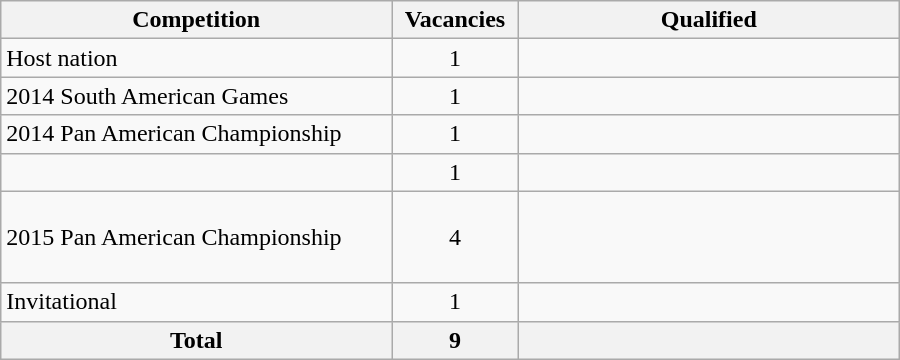<table class = "wikitable" width=600>
<tr>
<th width=300>Competition</th>
<th width=80>Vacancies</th>
<th width=300>Qualified</th>
</tr>
<tr>
<td>Host nation</td>
<td align="center">1</td>
<td></td>
</tr>
<tr>
<td>2014 South American Games</td>
<td align="center">1</td>
<td></td>
</tr>
<tr>
<td>2014 Pan American Championship</td>
<td align="center">1</td>
<td></td>
</tr>
<tr>
<td></td>
<td align="center">1</td>
<td></td>
</tr>
<tr>
<td>2015 Pan American Championship</td>
<td align="center">4</td>
<td><br><br><br></td>
</tr>
<tr>
<td>Invitational</td>
<td align="center">1</td>
<td></td>
</tr>
<tr>
<th>Total</th>
<th>9</th>
<th></th>
</tr>
</table>
